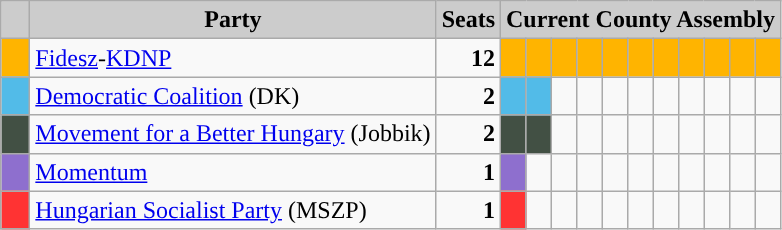<table class="wikitable">
<tr>
<th style="background:#ccc">   </th>
<th style="background:#ccc">Party</th>
<th style="background:#ccc">Seats</th>
<th style="background:#ccc" colspan=11>Current County Assembly</th>
</tr>
<tr>
<td style="background-color: #FFB400"> </td>
<td><a href='#'>Fidesz</a>-<a href='#'>KDNP</a></td>
<td style="text-align: right"><strong>12</strong></td>
<td style="background-color: #FFB400"> </td>
<td style="background-color: #FFB400"> </td>
<td style="background-color: #FFB400"> </td>
<td style="background-color: #FFB400"> </td>
<td style="background-color: #FFB400"> </td>
<td style="background-color: #FFB400"> </td>
<td style="background-color: #FFB400"> </td>
<td style="background-color: #FFB400"> </td>
<td style="background-color: #FFB400"> </td>
<td style="background-color: #FFB400"> </td>
<td style="background-color: #FFB400"> </td>
</tr>
<tr>
<td style="background-color: #52BBE8"> </td>
<td><a href='#'>Democratic Coalition</a> (DK)</td>
<td style="text-align: right"><strong>2</strong></td>
<td style="background-color: #52BBE8"> </td>
<td style="background-color: #52BBE8"> </td>
<td> </td>
<td> </td>
<td> </td>
<td> </td>
<td> </td>
<td> </td>
<td> </td>
<td> </td>
<td> </td>
</tr>
<tr>
<td style="background-color: #425044"> </td>
<td><a href='#'>Movement for a Better Hungary</a> (Jobbik)</td>
<td style="text-align: right"><strong>2</strong></td>
<td style="background-color: #425044"> </td>
<td style="background-color: #425044"> </td>
<td> </td>
<td> </td>
<td> </td>
<td> </td>
<td> </td>
<td> </td>
<td> </td>
<td> </td>
<td> </td>
</tr>
<tr>
<td style="background: #8E6FCE;"> </td>
<td><a href='#'>Momentum</a></td>
<td style="text-align: right"><strong>1</strong></td>
<td style="background-color: #8E6FCE"> </td>
<td> </td>
<td> </td>
<td> </td>
<td> </td>
<td> </td>
<td> </td>
<td> </td>
<td> </td>
<td> </td>
<td> </td>
</tr>
<tr>
<td style="background-color: #FF3333"> </td>
<td><a href='#'>Hungarian Socialist Party</a> (MSZP)</td>
<td style="text-align: right"><strong>1</strong></td>
<td style="background-color: #FF3333"> </td>
<td> </td>
<td> </td>
<td> </td>
<td> </td>
<td> </td>
<td> </td>
<td> </td>
<td> </td>
<td> </td>
<td> </td>
</tr>
</table>
